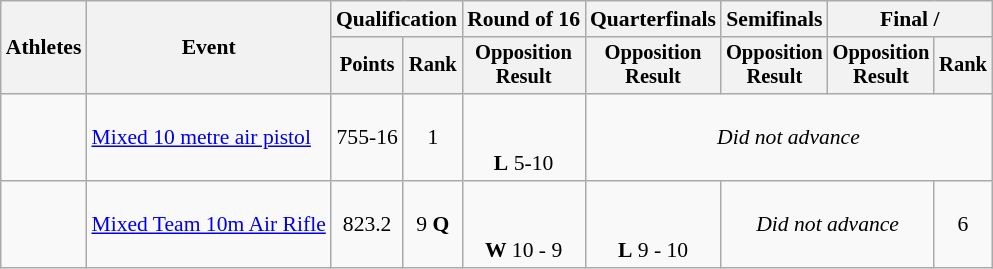<table class="wikitable" style="font-size:90%;">
<tr>
<th rowspan=2>Athletes</th>
<th rowspan=2>Event</th>
<th colspan=2>Qualification</th>
<th>Round of 16</th>
<th>Quarterfinals</th>
<th>Semifinals</th>
<th colspan=2>Final / </th>
</tr>
<tr style="font-size:95%">
<th>Points</th>
<th>Rank</th>
<th>Opposition<br>Result</th>
<th>Opposition<br>Result</th>
<th>Opposition<br>Result</th>
<th>Opposition<br>Result</th>
<th>Rank</th>
</tr>
<tr align=center>
<td align=left><br></td>
<td align=left><a href='#'>Mixed 10 metre air pistol</a></td>
<td>755-16</td>
<td>1</td>
<td><br><br> <strong>L</strong> 5-10</td>
<td colspan=4><em>Did not advance</em></td>
</tr>
<tr align=center>
<td align=left><br></td>
<td align=left><a href='#'>Mixed Team 10m Air Rifle</a></td>
<td>823.2</td>
<td>9 <strong>Q</strong></td>
<td><br><br><strong>W</strong> 10 - 9</td>
<td><br><br><strong>L</strong> 9 - 10</td>
<td colspan=2><em>Did not advance</em></td>
<td>6</td>
</tr>
</table>
